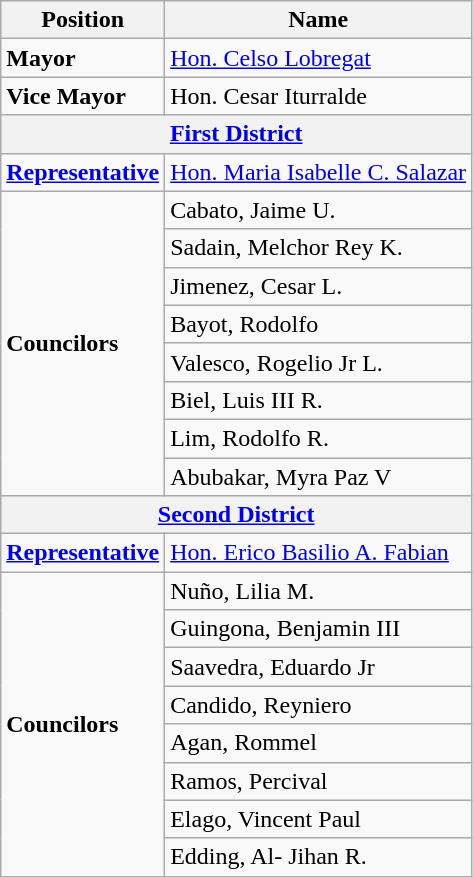<table class="wikitable">
<tr>
<th>Position</th>
<th>Name</th>
</tr>
<tr>
<td><strong>Mayor</strong></td>
<td><a href='#'>Hon. Celso Lobregat</a></td>
</tr>
<tr>
<td><strong>Vice Mayor</strong></td>
<td>Hon. Cesar Iturralde</td>
</tr>
<tr>
<th colspan=2><strong><a href='#'>First District</a></strong></th>
</tr>
<tr>
<td><strong><a href='#'>Representative</a></strong></td>
<td><a href='#'>Hon. Maria Isabelle C. Salazar</a></td>
</tr>
<tr>
<td rowspan=8><strong>Councilors</strong></td>
<td Jaime Cabato>Cabato, Jaime U.</td>
</tr>
<tr>
<td Melchor Sadain>Sadain, Melchor Rey K.</td>
</tr>
<tr>
<td Cesar Jimenez, Jr.>Jimenez, Cesar L.</td>
</tr>
<tr>
<td Rodolfo Bayot>Bayot, Rodolfo</td>
</tr>
<tr>
<td Rogelio Valesco, Jr.>Valesco, Rogelio Jr L.</td>
</tr>
<tr>
<td Luis Biel III>Biel, Luis III R.</td>
</tr>
<tr>
<td Rodolfo Lim>Lim, Rodolfo R.</td>
</tr>
<tr>
<td Myra Paz Abubakar>Abubakar, Myra Paz V</td>
</tr>
<tr>
<th colspan=2><strong><a href='#'>Second District</a></strong></th>
</tr>
<tr>
<td><strong><a href='#'>Representative</a></strong></td>
<td><a href='#'>Hon. Erico Basilio A. Fabian</a></td>
</tr>
<tr>
<td rowspan=8><strong>Councilors</strong></td>
<td Lilia Macrahon-Nuño>Nuño, Lilia M.</td>
</tr>
<tr>
<td Benjamin Guingona III>Guingona, Benjamin III</td>
</tr>
<tr>
<td Eduardo Saavedra, Jr.>Saavedra, Eduardo Jr</td>
</tr>
<tr>
<td Reyniero Candido>Candido, Reyniero</td>
</tr>
<tr>
<td Rommel Agan>Agan, Rommel</td>
</tr>
<tr>
<td Percival Ramos>Ramos, Percival</td>
</tr>
<tr>
<td Vincent Paul Elago>Elago, Vincent Paul</td>
</tr>
<tr>
<td Al-Jihan Edding>Edding, Al- Jihan R.</td>
</tr>
</table>
